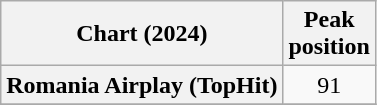<table class="wikitable plainrowheaders" style="text-align:center">
<tr>
<th scope="col">Chart (2024)</th>
<th scope="col">Peak<br>position</th>
</tr>
<tr>
<th scope="row">Romania Airplay (TopHit)</th>
<td>91</td>
</tr>
<tr>
</tr>
</table>
